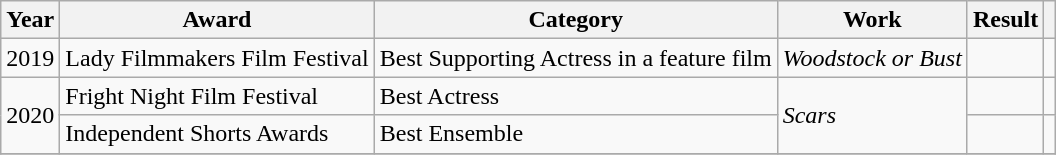<table class="wikitable">
<tr>
<th>Year</th>
<th>Award</th>
<th>Category</th>
<th>Work</th>
<th>Result</th>
<th></th>
</tr>
<tr>
<td>2019</td>
<td>Lady Filmmakers Film Festival</td>
<td>Best Supporting Actress in a feature film</td>
<td><em>Woodstock or Bust</em></td>
<td></td>
<td></td>
</tr>
<tr>
<td rowspan="2">2020</td>
<td>Fright Night Film Festival</td>
<td>Best Actress</td>
<td rowspan="2"><em>Scars</em></td>
<td></td>
<td></td>
</tr>
<tr>
<td>Independent Shorts Awards</td>
<td>Best Ensemble</td>
<td></td>
<td></td>
</tr>
<tr>
</tr>
</table>
